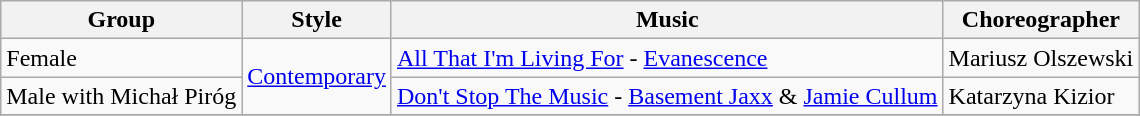<table class="wikitable">
<tr>
<th>Group</th>
<th>Style</th>
<th>Music</th>
<th>Choreographer</th>
</tr>
<tr>
<td>Female</td>
<td rowspan="2"><a href='#'>Contemporary</a></td>
<td><a href='#'>All That I'm Living For</a> - <a href='#'>Evanescence</a></td>
<td>Mariusz Olszewski</td>
</tr>
<tr>
<td>Male with Michał Piróg</td>
<td><a href='#'>Don't Stop The Music</a> - <a href='#'>Basement Jaxx</a> & <a href='#'>Jamie Cullum</a></td>
<td>Katarzyna Kizior</td>
</tr>
<tr>
</tr>
</table>
